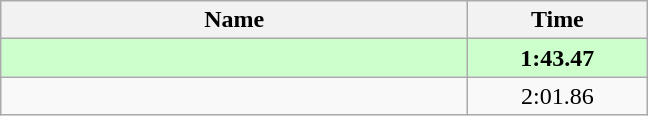<table class="wikitable" style="text-align:center;">
<tr>
<th style="width:19em">Name</th>
<th style="width:7em">Time</th>
</tr>
<tr bgcolor=ccffcc>
<td align=left><strong></strong></td>
<td><strong>1:43.47</strong></td>
</tr>
<tr>
<td align=left></td>
<td>2:01.86</td>
</tr>
</table>
